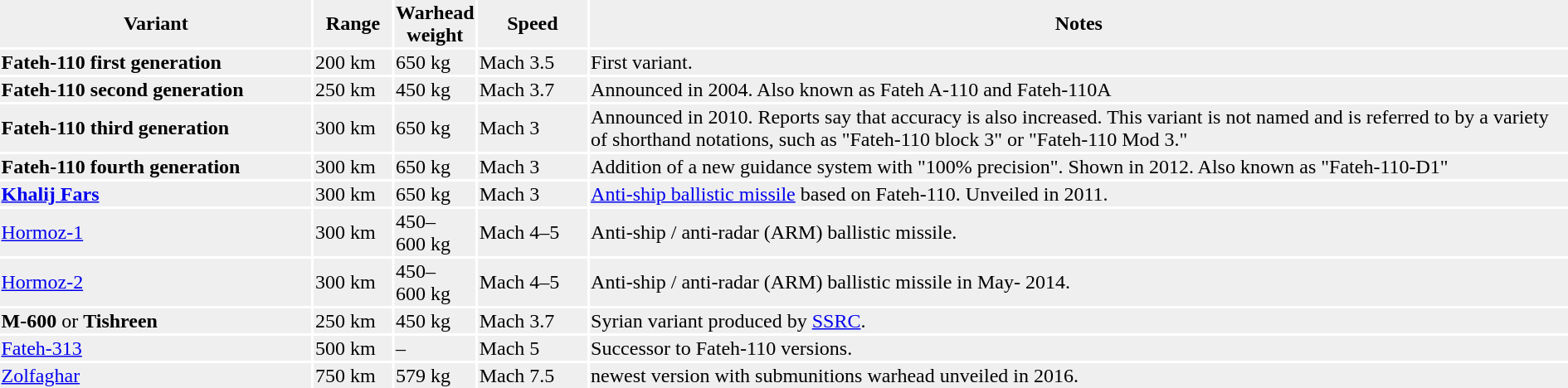<table width="100%">
<tr style="background:#efefef;">
<th width="20%">Variant</th>
<th width="5%">Range</th>
<th width="5%">Warhead weight </th>
<th width="7%">Speed</th>
<th>Notes</th>
</tr>
<tr style="background:#efefef; color:black">
<td><strong>Fateh-110 first generation</strong></td>
<td>200 km</td>
<td>650 kg</td>
<td>Mach 3.5</td>
<td>First variant.</td>
</tr>
<tr style="background:#efefef; color:black">
<td><strong>Fateh-110 second generation</strong></td>
<td>250 km</td>
<td>450 kg</td>
<td>Mach 3.7</td>
<td>Announced in 2004. Also known as Fateh A-110 and Fateh-110A</td>
</tr>
<tr style="background:#efefef; color:black">
<td><strong>Fateh-110 third generation</strong></td>
<td>300 km</td>
<td>650 kg</td>
<td>Mach 3</td>
<td>Announced in 2010. Reports say that accuracy is also increased. This variant is not named and is referred to by a variety of shorthand notations, such as "Fateh-110 block 3" or "Fateh-110 Mod 3."</td>
</tr>
<tr style="background:#efefef; color:black">
<td><strong>Fateh-110 fourth generation</strong></td>
<td>300 km</td>
<td>650 kg</td>
<td>Mach 3</td>
<td>Addition of a new guidance system with "100% precision". Shown in 2012. Also known as "Fateh-110-D1"</td>
</tr>
<tr style="background:#efefef; color:black">
<td><strong><a href='#'>Khalij Fars</a></strong></td>
<td>300 km</td>
<td>650 kg</td>
<td>Mach 3</td>
<td><a href='#'>Anti-ship ballistic missile</a> based on Fateh-110. Unveiled in 2011.</td>
</tr>
<tr style="background:#efefef; color:black">
<td><a href='#'>Hormoz-1</a></td>
<td>300 km</td>
<td>450–600 kg</td>
<td>Mach 4–5</td>
<td>Anti-ship / anti-radar (ARM) ballistic missile.</td>
</tr>
<tr style="background:#efefef; color:black">
<td><a href='#'>Hormoz-2</a></td>
<td>300 km</td>
<td>450–600 kg</td>
<td>Mach 4–5</td>
<td>Anti-ship / anti-radar (ARM) ballistic missile in May- 2014.</td>
</tr>
<tr style="background:#efefef; color:black">
<td><strong>M-600</strong> or <strong>Tishreen</strong></td>
<td>250 km</td>
<td>450 kg</td>
<td>Mach 3.7</td>
<td>Syrian variant produced by <a href='#'>SSRC</a>.</td>
</tr>
<tr style="background:#efefef; color:black">
<td><a href='#'>Fateh-313</a></td>
<td>500 km</td>
<td>–</td>
<td>Mach 5</td>
<td>Successor to Fateh-110 versions.</td>
</tr>
<tr style="background:#efefef; color:black">
<td><a href='#'>Zolfaghar</a></td>
<td>750 km</td>
<td>579 kg</td>
<td>Mach 7.5</td>
<td>newest version with submunitions warhead unveiled in 2016.</td>
</tr>
</table>
